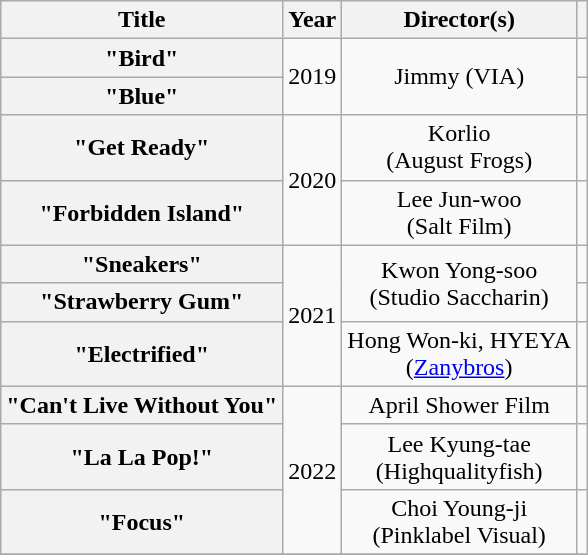<table class="wikitable plainrowheaders" style="text-align:center">
<tr>
<th scope="col">Title</th>
<th scope="col">Year</th>
<th scope="col">Director(s)</th>
<th scope="col"></th>
</tr>
<tr>
<th scope="row">"Bird"</th>
<td rowspan="2">2019</td>
<td rowspan="2">Jimmy (VIA)</td>
<td></td>
</tr>
<tr>
<th scope="row">"Blue"</th>
<td></td>
</tr>
<tr>
<th scope="row">"Get Ready"</th>
<td rowspan="2">2020</td>
<td>Korlio<br>(August Frogs)</td>
<td></td>
</tr>
<tr>
<th scope="row">"Forbidden Island"</th>
<td>Lee Jun-woo<br>(Salt Film)</td>
<td></td>
</tr>
<tr>
<th scope="row">"Sneakers"</th>
<td rowspan="3">2021</td>
<td rowspan="2">Kwon Yong-soo<br>(Studio Saccharin)</td>
<td></td>
</tr>
<tr>
<th scope="row">"Strawberry Gum"<br></th>
<td></td>
</tr>
<tr>
<th scope="row">"Electrified"</th>
<td>Hong Won-ki, HYEYA<br>(<a href='#'>Zanybros</a>)</td>
<td></td>
</tr>
<tr>
<th scope="row">"Can't Live Without You"</th>
<td rowspan="3">2022</td>
<td>April Shower Film</td>
<td></td>
</tr>
<tr>
<th scope="row">"La La Pop!"</th>
<td>Lee Kyung-tae<br>(Highqualityfish)</td>
<td></td>
</tr>
<tr>
<th scope="row">"Focus"</th>
<td>Choi Young-ji<br>(Pinklabel Visual)</td>
<td></td>
</tr>
<tr>
</tr>
</table>
